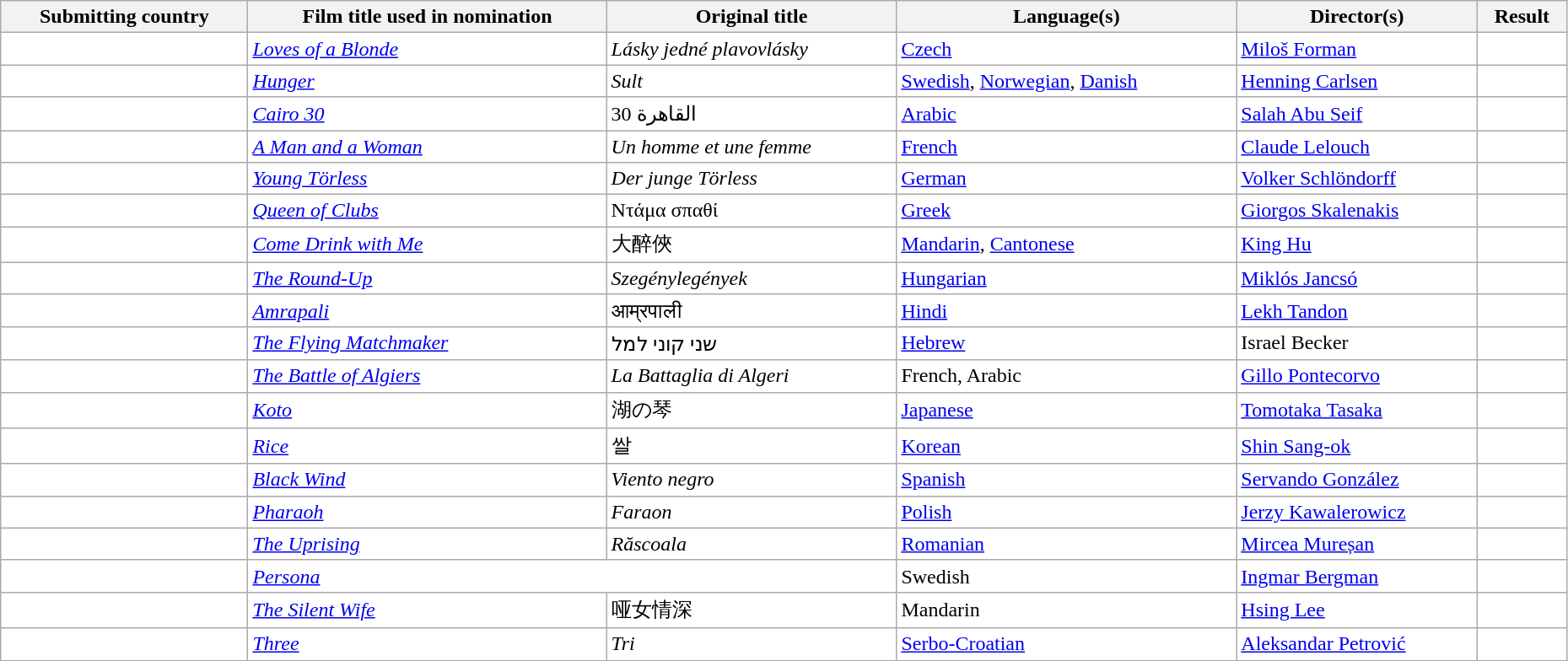<table class="wikitable sortable" width="98%" style="background:#ffffff;">
<tr>
<th>Submitting country</th>
<th>Film title used in nomination</th>
<th>Original title</th>
<th>Language(s)</th>
<th>Director(s)</th>
<th>Result</th>
</tr>
<tr>
<td></td>
<td><em><a href='#'>Loves of a Blonde</a></em></td>
<td><em>Lásky jedné plavovlásky</em></td>
<td><a href='#'>Czech</a></td>
<td><a href='#'>Miloš Forman</a></td>
<td></td>
</tr>
<tr>
<td></td>
<td><em><a href='#'>Hunger</a></em></td>
<td><em>Sult</em></td>
<td><a href='#'>Swedish</a>, <a href='#'>Norwegian</a>, <a href='#'>Danish</a></td>
<td><a href='#'>Henning Carlsen</a></td>
<td></td>
</tr>
<tr>
<td></td>
<td><em><a href='#'>Cairo 30</a></em></td>
<td>القاهرة 30</td>
<td><a href='#'>Arabic</a></td>
<td><a href='#'>Salah Abu Seif</a></td>
<td></td>
</tr>
<tr>
<td></td>
<td><em><a href='#'>A Man and a Woman</a></em></td>
<td><em>Un homme et une femme</em></td>
<td><a href='#'>French</a></td>
<td><a href='#'>Claude Lelouch</a></td>
<td></td>
</tr>
<tr>
<td></td>
<td><em><a href='#'>Young Törless</a></em></td>
<td><em>Der junge Törless</em></td>
<td><a href='#'>German</a></td>
<td><a href='#'>Volker Schlöndorff</a></td>
<td></td>
</tr>
<tr>
<td></td>
<td><em><a href='#'>Queen of Clubs</a></em></td>
<td>Ντάμα σπαθί</td>
<td><a href='#'>Greek</a></td>
<td><a href='#'>Giorgos Skalenakis</a></td>
<td></td>
</tr>
<tr>
<td></td>
<td><em><a href='#'>Come Drink with Me</a></em></td>
<td>大醉俠</td>
<td><a href='#'>Mandarin</a>, <a href='#'>Cantonese</a></td>
<td><a href='#'>King Hu</a></td>
<td></td>
</tr>
<tr>
<td></td>
<td><em><a href='#'>The Round-Up</a></em></td>
<td><em>Szegénylegények</em></td>
<td><a href='#'>Hungarian</a></td>
<td><a href='#'>Miklós Jancsó</a></td>
<td></td>
</tr>
<tr>
<td></td>
<td><em><a href='#'>Amrapali</a></em></td>
<td>आम्रपाली</td>
<td><a href='#'>Hindi</a></td>
<td><a href='#'>Lekh Tandon</a></td>
<td></td>
</tr>
<tr>
<td></td>
<td><em><a href='#'>The Flying Matchmaker</a></em></td>
<td>שני קוני למל</td>
<td><a href='#'>Hebrew</a></td>
<td>Israel Becker</td>
<td></td>
</tr>
<tr>
<td></td>
<td><em><a href='#'>The Battle of Algiers</a></em></td>
<td><em>La Battaglia di Algeri</em></td>
<td>French, Arabic</td>
<td><a href='#'>Gillo Pontecorvo</a></td>
<td></td>
</tr>
<tr>
<td></td>
<td><em><a href='#'>Koto</a></em></td>
<td>湖の琴</td>
<td><a href='#'>Japanese</a></td>
<td><a href='#'>Tomotaka Tasaka</a></td>
<td></td>
</tr>
<tr>
<td></td>
<td><em><a href='#'>Rice</a></em></td>
<td>쌀</td>
<td><a href='#'>Korean</a></td>
<td><a href='#'>Shin Sang-ok</a></td>
<td></td>
</tr>
<tr>
<td></td>
<td><em><a href='#'>Black Wind</a></em></td>
<td><em>Viento negro</em></td>
<td><a href='#'>Spanish</a></td>
<td><a href='#'>Servando González</a></td>
<td></td>
</tr>
<tr>
<td></td>
<td><em><a href='#'>Pharaoh</a></em></td>
<td><em>Faraon</em></td>
<td><a href='#'>Polish</a></td>
<td><a href='#'>Jerzy Kawalerowicz</a></td>
<td></td>
</tr>
<tr>
<td></td>
<td><em><a href='#'>The Uprising</a></em></td>
<td><em>Răscoala</em></td>
<td><a href='#'>Romanian</a></td>
<td><a href='#'>Mircea Mureșan</a></td>
<td></td>
</tr>
<tr>
<td></td>
<td colspan="2"><em><a href='#'>Persona</a></em></td>
<td>Swedish</td>
<td><a href='#'>Ingmar Bergman</a></td>
<td></td>
</tr>
<tr>
<td></td>
<td><em><a href='#'>The Silent Wife</a></em></td>
<td>哑女情深</td>
<td>Mandarin</td>
<td><a href='#'>Hsing Lee</a></td>
<td></td>
</tr>
<tr>
<td></td>
<td><em><a href='#'>Three</a></em></td>
<td><em>Tri</em></td>
<td><a href='#'>Serbo-Croatian</a></td>
<td><a href='#'>Aleksandar Petrović</a></td>
<td></td>
</tr>
</table>
